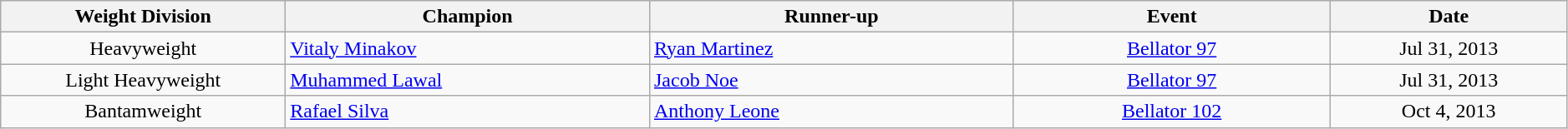<table class="wikitable" width="99%" style="text-align:center;">
<tr>
<th width="18%">Weight Division</th>
<th width="23%">Champion</th>
<th width="23%">Runner-up</th>
<th width="20%">Event</th>
<th width="15%">Date</th>
</tr>
<tr>
<td>Heavyweight</td>
<td align=left> <a href='#'>Vitaly Minakov</a></td>
<td align=left> <a href='#'>Ryan Martinez</a></td>
<td><a href='#'>Bellator 97</a></td>
<td>Jul 31, 2013</td>
</tr>
<tr>
<td>Light Heavyweight</td>
<td align=left> <a href='#'>Muhammed Lawal</a></td>
<td align=left> <a href='#'>Jacob Noe</a></td>
<td><a href='#'>Bellator 97</a></td>
<td>Jul 31, 2013</td>
</tr>
<tr>
<td>Bantamweight</td>
<td align=left> <a href='#'>Rafael Silva</a></td>
<td align=left> <a href='#'>Anthony Leone</a></td>
<td><a href='#'>Bellator 102</a></td>
<td>Oct 4, 2013</td>
</tr>
</table>
